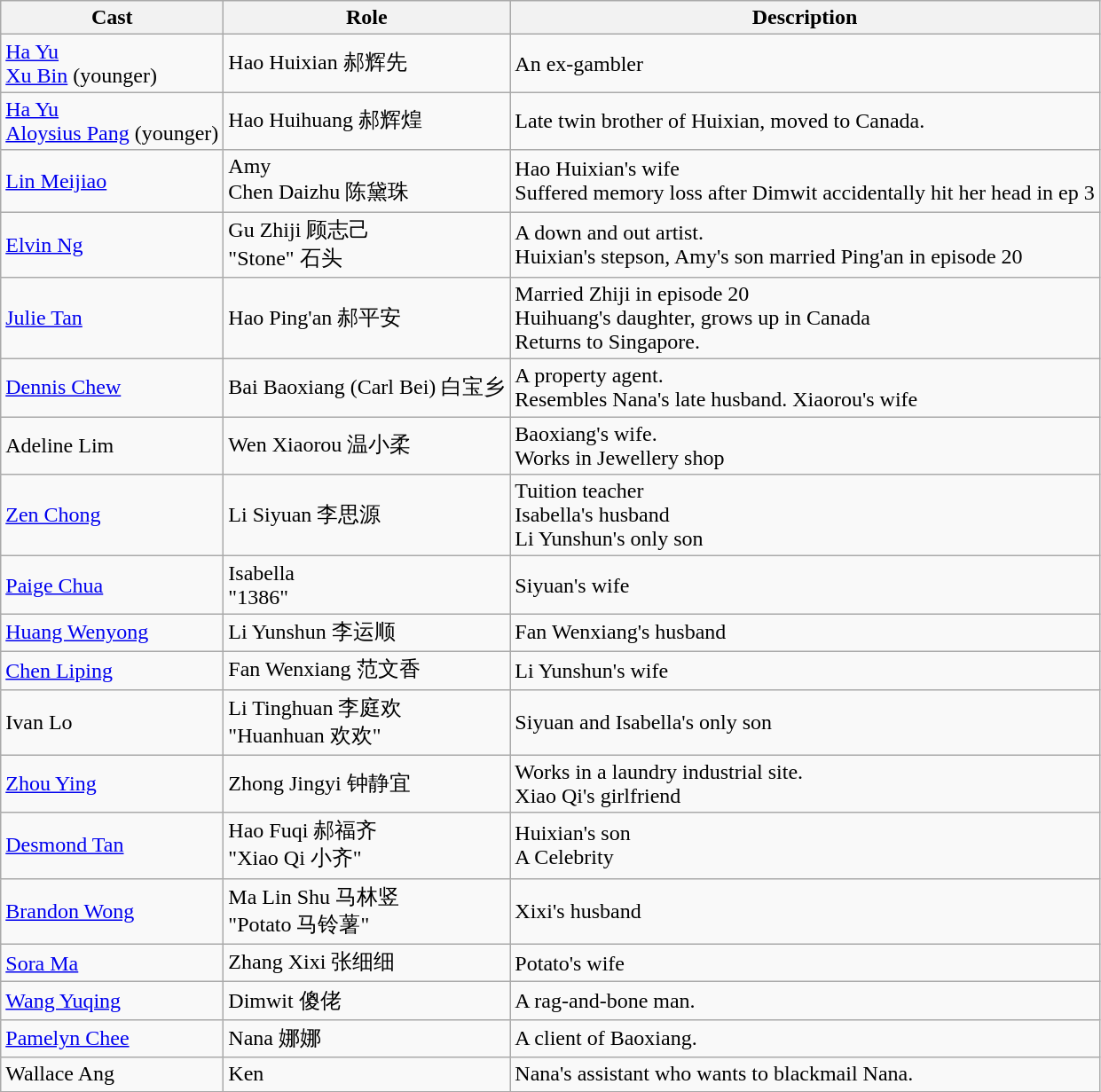<table class="wikitable">
<tr>
<th>Cast</th>
<th>Role</th>
<th>Description</th>
</tr>
<tr>
<td><a href='#'>Ha Yu</a> <br> <a href='#'>Xu Bin</a> (younger)</td>
<td>Hao Huixian 郝辉先</td>
<td>An ex-gambler</td>
</tr>
<tr>
<td><a href='#'>Ha Yu</a> <br> <a href='#'>Aloysius Pang</a> (younger)</td>
<td>Hao Huihuang 郝辉煌</td>
<td>Late twin brother of Huixian, moved to Canada.</td>
</tr>
<tr>
<td><a href='#'>Lin Meijiao</a></td>
<td>Amy <br> Chen Daizhu 陈黛珠</td>
<td>Hao Huixian's wife <br> Suffered memory loss after Dimwit accidentally hit her head in ep 3</td>
</tr>
<tr>
<td><a href='#'>Elvin Ng</a></td>
<td>Gu Zhiji 顾志己<br> "Stone" 石头</td>
<td>A down and out artist. <br> Huixian's stepson, Amy's son married Ping'an in episode 20</td>
</tr>
<tr>
<td><a href='#'>Julie Tan</a></td>
<td>Hao Ping'an 郝平安</td>
<td>Married Zhiji in episode 20 <br>Huihuang's daughter, grows up in Canada <br> Returns to Singapore.</td>
</tr>
<tr>
<td><a href='#'>Dennis Chew</a></td>
<td>Bai Baoxiang (Carl Bei) 白宝乡</td>
<td>A property agent. <br> Resembles Nana's late husband. Xiaorou's wife</td>
</tr>
<tr>
<td>Adeline Lim</td>
<td>Wen Xiaorou 温小柔</td>
<td>Baoxiang's wife. <br> Works in Jewellery shop</td>
</tr>
<tr>
<td><a href='#'>Zen Chong</a></td>
<td>Li Siyuan 李思源</td>
<td>Tuition teacher <br> Isabella's husband <br> Li Yunshun's only son</td>
</tr>
<tr>
<td><a href='#'>Paige Chua</a></td>
<td>Isabella <br> "1386"</td>
<td>Siyuan's wife</td>
</tr>
<tr>
<td><a href='#'>Huang Wenyong</a></td>
<td>Li Yunshun 李运顺</td>
<td>Fan Wenxiang's husband</td>
</tr>
<tr>
<td><a href='#'>Chen Liping</a></td>
<td>Fan Wenxiang 范文香</td>
<td>Li Yunshun's wife</td>
</tr>
<tr>
<td>Ivan Lo</td>
<td>Li Tinghuan 李庭欢 <br> "Huanhuan 欢欢"</td>
<td>Siyuan and Isabella's only son</td>
</tr>
<tr>
<td><a href='#'>Zhou Ying</a></td>
<td>Zhong Jingyi 钟静宜</td>
<td>Works in a laundry industrial site. <br> Xiao Qi's girlfriend</td>
</tr>
<tr>
<td><a href='#'>Desmond Tan</a></td>
<td>Hao Fuqi 郝福齐 <br> "Xiao Qi 小齐"</td>
<td>Huixian's son <br> A Celebrity</td>
</tr>
<tr>
<td><a href='#'>Brandon Wong</a></td>
<td>Ma Lin Shu 马林竖 <br> "Potato 马铃薯"</td>
<td>Xixi's husband</td>
</tr>
<tr>
<td><a href='#'>Sora Ma</a></td>
<td>Zhang Xixi 张细细</td>
<td>Potato's wife</td>
</tr>
<tr>
<td><a href='#'>Wang Yuqing</a></td>
<td>Dimwit 傻佬</td>
<td>A rag-and-bone man.</td>
</tr>
<tr>
<td><a href='#'>Pamelyn Chee</a></td>
<td>Nana 娜娜</td>
<td>A client of Baoxiang.</td>
</tr>
<tr>
<td>Wallace Ang</td>
<td>Ken</td>
<td>Nana's assistant who wants to blackmail Nana.</td>
</tr>
</table>
